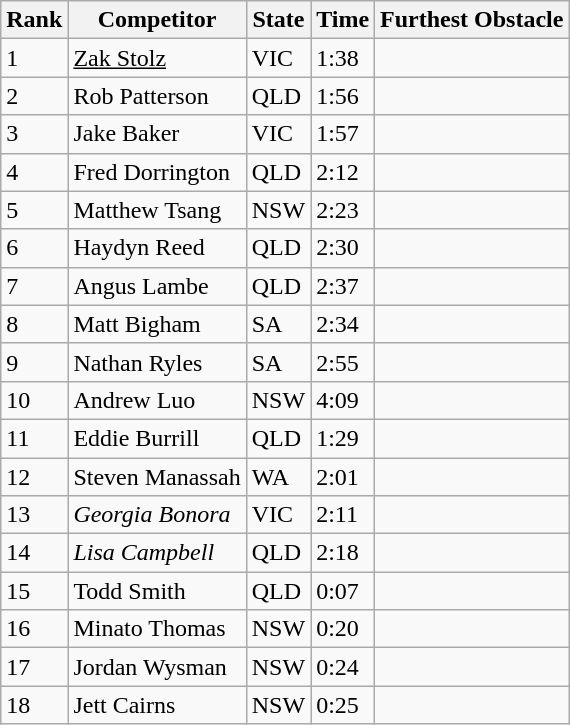<table class="wikitable sortable mw-collapsible">
<tr>
<th>Rank</th>
<th>Competitor</th>
<th>State</th>
<th>Time</th>
<th>Furthest Obstacle</th>
</tr>
<tr>
<td>1</td>
<td><u>Zak Stolz</u></td>
<td>VIC</td>
<td>1:38</td>
<td></td>
</tr>
<tr>
<td>2</td>
<td>Rob Patterson</td>
<td>QLD</td>
<td>1:56</td>
<td></td>
</tr>
<tr>
<td>3</td>
<td>Jake Baker</td>
<td>VIC</td>
<td>1:57</td>
<td></td>
</tr>
<tr>
<td>4</td>
<td>Fred Dorrington</td>
<td>QLD</td>
<td>2:12</td>
<td></td>
</tr>
<tr>
<td>5</td>
<td>Matthew Tsang</td>
<td>NSW</td>
<td>2:23</td>
<td></td>
</tr>
<tr>
<td>6</td>
<td>Haydyn Reed</td>
<td>QLD</td>
<td>2:30</td>
<td></td>
</tr>
<tr>
<td>7</td>
<td>Angus Lambe</td>
<td>QLD</td>
<td>2:37</td>
<td></td>
</tr>
<tr>
<td>8</td>
<td>Matt Bigham</td>
<td>SA</td>
<td>2:34</td>
<td></td>
</tr>
<tr>
<td>9</td>
<td>Nathan Ryles</td>
<td>SA</td>
<td>2:55</td>
<td></td>
</tr>
<tr>
<td>10</td>
<td>Andrew Luo</td>
<td>NSW</td>
<td>4:09</td>
<td></td>
</tr>
<tr>
<td>11</td>
<td>Eddie Burrill</td>
<td>QLD</td>
<td>1:29</td>
<td></td>
</tr>
<tr>
<td>12</td>
<td>Steven Manassah</td>
<td>WA</td>
<td>2:01</td>
<td></td>
</tr>
<tr>
<td>13</td>
<td><em> Georgia Bonora </em></td>
<td>VIC</td>
<td>2:11</td>
<td></td>
</tr>
<tr>
<td>14</td>
<td><em> Lisa Campbell </em></td>
<td>QLD</td>
<td>2:18</td>
<td></td>
</tr>
<tr>
<td>15</td>
<td>Todd Smith</td>
<td>QLD</td>
<td>0:07</td>
<td></td>
</tr>
<tr>
<td>16</td>
<td>Minato Thomas</td>
<td>NSW</td>
<td>0:20</td>
<td></td>
</tr>
<tr>
<td>17</td>
<td>Jordan Wysman</td>
<td>NSW</td>
<td>0:24</td>
<td></td>
</tr>
<tr>
<td>18</td>
<td>Jett Cairns</td>
<td>NSW</td>
<td>0:25</td>
<td></td>
</tr>
</table>
